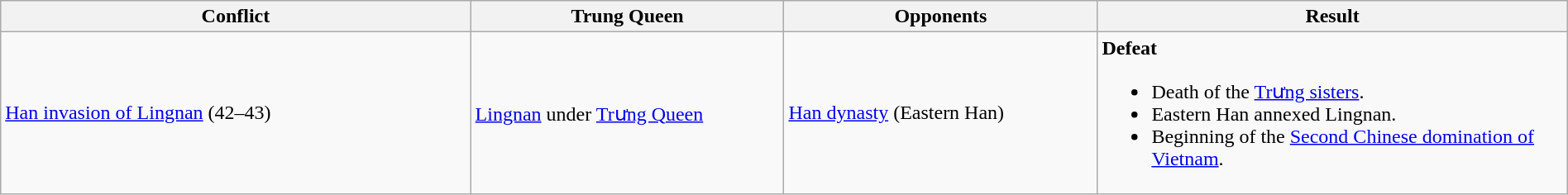<table class="wikitable" width="100%">
<tr>
<th width="30%">Conflict</th>
<th width="20%">Trung Queen</th>
<th width="20%">Opponents</th>
<th width="30%">Result</th>
</tr>
<tr>
<td><a href='#'>Han invasion of Lingnan</a> (42–43)</td>
<td><a href='#'>Lingnan</a> under <a href='#'>Trưng Queen</a></td>
<td><a href='#'>Han dynasty</a> (Eastern Han)</td>
<td><strong>Defeat</strong><br><ul><li>Death of the <a href='#'>Trưng sisters</a>.</li><li>Eastern Han annexed Lingnan.</li><li>Beginning of the <a href='#'>Second Chinese domination of Vietnam</a>.</li></ul></td>
</tr>
</table>
